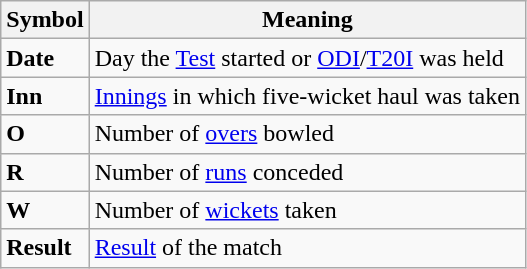<table class="wikitable">
<tr>
<th>Symbol</th>
<th>Meaning</th>
</tr>
<tr>
<td><strong>Date</strong></td>
<td>Day the <a href='#'>Test</a> started or <a href='#'>ODI</a>/<a href='#'>T20I</a> was held</td>
</tr>
<tr>
<td><strong>Inn</strong></td>
<td><a href='#'>Innings</a> in which five-wicket haul was taken</td>
</tr>
<tr>
<td><strong>O</strong></td>
<td>Number of <a href='#'>overs</a> bowled</td>
</tr>
<tr>
<td><strong>R</strong></td>
<td>Number of <a href='#'>runs</a> conceded</td>
</tr>
<tr>
<td><strong>W</strong></td>
<td>Number of <a href='#'>wickets</a> taken</td>
</tr>
<tr>
<td><strong>Result</strong></td>
<td><a href='#'>Result</a> of the match</td>
</tr>
</table>
